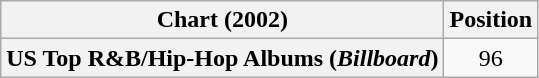<table class="wikitable sortable plainrowheaders" style="text-align:center">
<tr>
<th scope="col">Chart (2002)</th>
<th scope="col">Position</th>
</tr>
<tr>
<th scope="row">US Top R&B/Hip-Hop Albums (<em>Billboard</em>)</th>
<td style="text-align:center;">96</td>
</tr>
</table>
